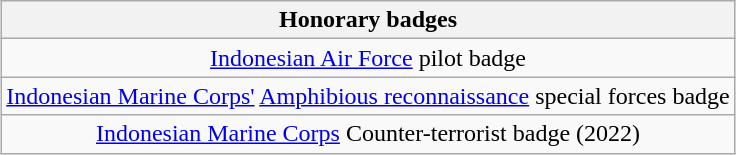<table class="wikitable" style="margin:1em auto; text-align:center;">
<tr>
<th colspan=2>Honorary badges</th>
</tr>
<tr>
<td><a href='#'>Indonesian Air Force</a> pilot badge</td>
</tr>
<tr>
<td><a href='#'>Indonesian Marine Corps'</a> <a href='#'>Amphibious reconnaissance</a> special forces badge</td>
</tr>
<tr>
<td><a href='#'>Indonesian Marine Corps</a> Counter-terrorist badge (2022)</td>
</tr>
</table>
